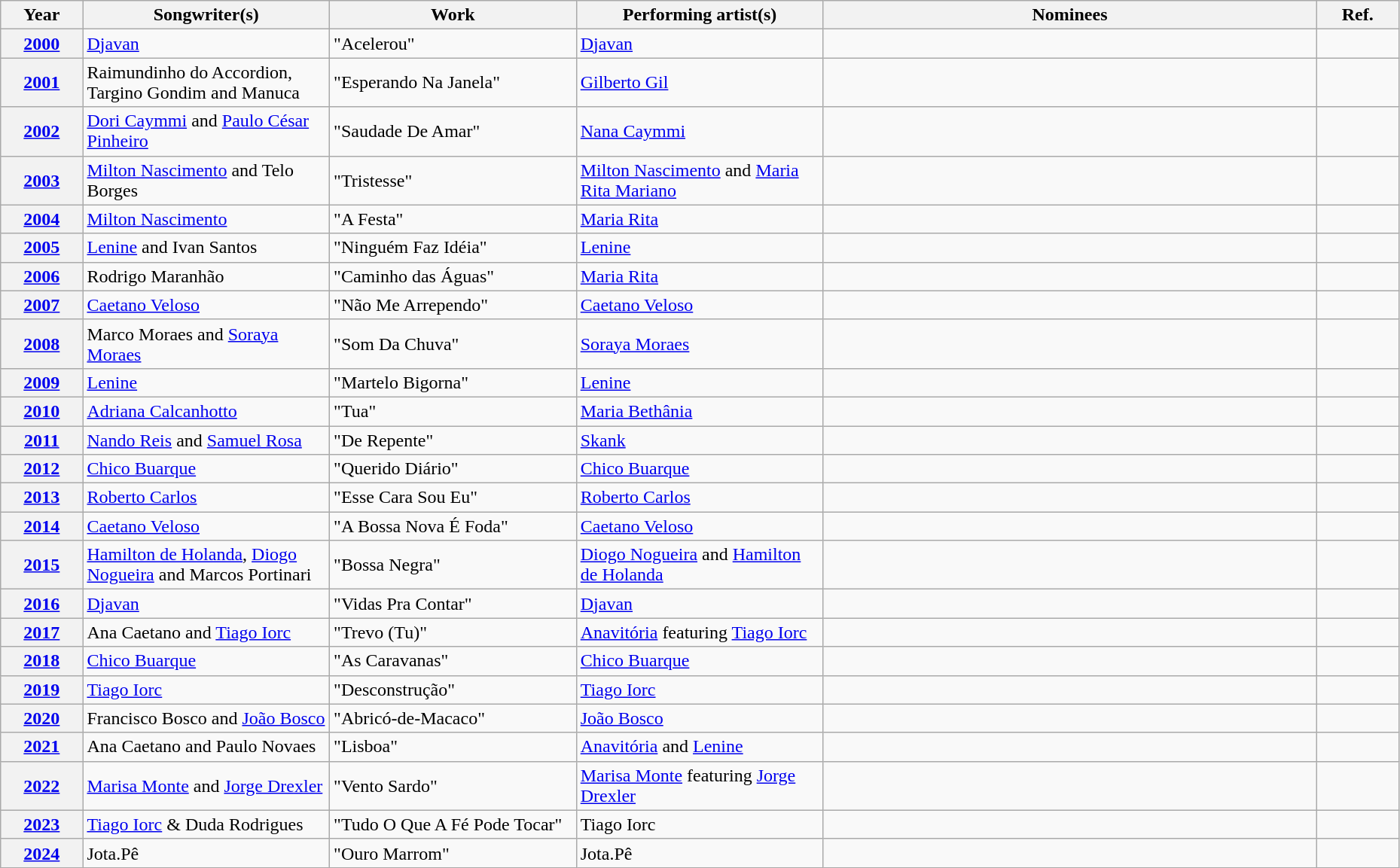<table class="wikitable plainrowheaders sortable" style="width:98%">
<tr>
<th scope="col" width="5%">Year</th>
<th scope="col" width="15%">Songwriter(s)</th>
<th scope="col" width="15%">Work</th>
<th scope="col" width="15%">Performing artist(s)</th>
<th scope="col" class="unsortable" width="30%">Nominees</th>
<th scope="col" class="unsortable" width="5%">Ref.</th>
</tr>
<tr>
<th><a href='#'>2000</a></th>
<td><a href='#'>Djavan</a></td>
<td>"Acelerou"</td>
<td><a href='#'>Djavan</a></td>
<td></td>
<td></td>
</tr>
<tr>
<th><a href='#'>2001</a></th>
<td>Raimundinho do Accordion, Targino Gondim and Manuca</td>
<td>"Esperando Na Janela"</td>
<td><a href='#'>Gilberto Gil</a></td>
<td></td>
<td></td>
</tr>
<tr>
<th><a href='#'>2002</a></th>
<td><a href='#'>Dori Caymmi</a> and <a href='#'>Paulo César Pinheiro</a></td>
<td>"Saudade De Amar"</td>
<td><a href='#'>Nana Caymmi</a></td>
<td></td>
<td></td>
</tr>
<tr>
<th><a href='#'>2003</a></th>
<td><a href='#'>Milton Nascimento</a> and Telo Borges</td>
<td>"Tristesse"</td>
<td><a href='#'>Milton Nascimento</a> and <a href='#'>Maria Rita Mariano</a></td>
<td></td>
<td></td>
</tr>
<tr>
<th><a href='#'>2004</a></th>
<td><a href='#'>Milton Nascimento</a></td>
<td>"A Festa"</td>
<td><a href='#'>Maria Rita</a></td>
<td></td>
<td></td>
</tr>
<tr>
<th><a href='#'>2005</a></th>
<td><a href='#'>Lenine</a> and Ivan Santos</td>
<td>"Ninguém Faz Idéia"</td>
<td><a href='#'>Lenine</a></td>
<td></td>
<td></td>
</tr>
<tr>
<th><a href='#'>2006</a></th>
<td>Rodrigo Maranhão</td>
<td>"Caminho das Águas"</td>
<td><a href='#'>Maria Rita</a></td>
<td></td>
<td></td>
</tr>
<tr>
<th><a href='#'>2007</a></th>
<td><a href='#'>Caetano Veloso</a></td>
<td>"Não Me Arrependo"</td>
<td><a href='#'>Caetano Veloso</a></td>
<td></td>
<td></td>
</tr>
<tr>
<th><a href='#'>2008</a></th>
<td>Marco Moraes and <a href='#'>Soraya Moraes</a></td>
<td>"Som Da Chuva"</td>
<td><a href='#'>Soraya Moraes</a></td>
<td></td>
<td></td>
</tr>
<tr>
<th><a href='#'>2009</a></th>
<td><a href='#'>Lenine</a></td>
<td>"Martelo Bigorna"</td>
<td><a href='#'>Lenine</a></td>
<td></td>
<td></td>
</tr>
<tr>
<th><a href='#'>2010</a></th>
<td><a href='#'>Adriana Calcanhotto</a></td>
<td>"Tua"</td>
<td><a href='#'>Maria Bethânia</a></td>
<td></td>
<td></td>
</tr>
<tr>
<th><a href='#'>2011</a></th>
<td><a href='#'>Nando Reis</a> and <a href='#'>Samuel Rosa</a></td>
<td>"De Repente"</td>
<td><a href='#'>Skank</a></td>
<td></td>
<td></td>
</tr>
<tr>
<th><a href='#'>2012</a></th>
<td><a href='#'>Chico Buarque</a></td>
<td>"Querido Diário"</td>
<td><a href='#'>Chico Buarque</a></td>
<td></td>
<td></td>
</tr>
<tr>
<th><a href='#'>2013</a></th>
<td><a href='#'>Roberto Carlos</a></td>
<td>"Esse Cara Sou Eu"</td>
<td><a href='#'>Roberto Carlos</a></td>
<td></td>
<td></td>
</tr>
<tr>
<th><a href='#'>2014</a></th>
<td><a href='#'>Caetano Veloso</a></td>
<td>"A Bossa Nova É Foda"</td>
<td><a href='#'>Caetano Veloso</a></td>
<td></td>
<td></td>
</tr>
<tr>
<th><a href='#'>2015</a></th>
<td><a href='#'>Hamilton de Holanda</a>, <a href='#'>Diogo Nogueira</a> and Marcos Portinari</td>
<td>"Bossa Negra"</td>
<td><a href='#'>Diogo Nogueira</a> and <a href='#'>Hamilton de Holanda</a></td>
<td></td>
<td></td>
</tr>
<tr>
<th><a href='#'>2016</a></th>
<td><a href='#'>Djavan</a></td>
<td>"Vidas Pra Contar"</td>
<td><a href='#'>Djavan</a></td>
<td></td>
<td></td>
</tr>
<tr>
<th><a href='#'>2017</a></th>
<td>Ana Caetano and <a href='#'>Tiago Iorc</a></td>
<td>"Trevo (Tu)"</td>
<td><a href='#'>Anavitória</a> featuring <a href='#'>Tiago Iorc</a></td>
<td></td>
<td></td>
</tr>
<tr>
<th><a href='#'>2018</a></th>
<td><a href='#'>Chico Buarque</a></td>
<td>"As Caravanas"</td>
<td><a href='#'>Chico Buarque</a></td>
<td></td>
<td></td>
</tr>
<tr>
<th><a href='#'>2019</a></th>
<td><a href='#'>Tiago Iorc</a></td>
<td>"Desconstrução"</td>
<td><a href='#'>Tiago Iorc</a></td>
<td></td>
<td></td>
</tr>
<tr>
<th><a href='#'>2020</a></th>
<td>Francisco Bosco and <a href='#'>João Bosco</a></td>
<td>"Abricó-de-Macaco"</td>
<td><a href='#'>João Bosco</a></td>
<td></td>
<td></td>
</tr>
<tr>
<th style="text-align:center;"><a href='#'>2021</a></th>
<td>Ana Caetano and Paulo Novaes</td>
<td>"Lisboa"</td>
<td><a href='#'>Anavitória</a> and <a href='#'>Lenine</a></td>
<td></td>
<td></td>
</tr>
<tr>
<th style="text-align:center;" scope="row"><a href='#'><strong>2022</strong></a></th>
<td><a href='#'>Marisa Monte</a> and <a href='#'>Jorge Drexler</a></td>
<td>"Vento Sardo"</td>
<td><a href='#'>Marisa Monte</a> featuring <a href='#'>Jorge Drexler</a></td>
<td></td>
<td></td>
</tr>
<tr>
<th style="text-align:center;" scope="row"><a href='#'><strong>2023</strong></a></th>
<td><a href='#'>Tiago Iorc</a> & Duda Rodrigues</td>
<td>"Tudo O Que A Fé Pode Tocar"</td>
<td>Tiago Iorc</td>
<td></td>
<td style="text-align:center;"></td>
</tr>
<tr>
<th style="text-align:center;" scope="row"><a href='#'><strong>2024</strong></a></th>
<td>Jota.Pê</td>
<td>"Ouro Marrom"</td>
<td>Jota.Pê</td>
<td></td>
<td align="center"></td>
</tr>
</table>
